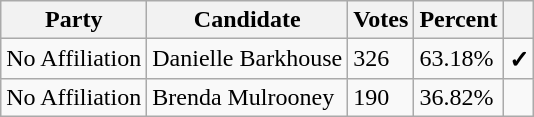<table class="wikitable">
<tr>
<th>Party</th>
<th>Candidate</th>
<th>Votes</th>
<th>Percent</th>
<th></th>
</tr>
<tr>
<td>No Affiliation</td>
<td>Danielle Barkhouse</td>
<td>326</td>
<td>63.18%</td>
<td><strong>✓</strong></td>
</tr>
<tr>
<td>No Affiliation</td>
<td>Brenda Mulrooney</td>
<td>190</td>
<td>36.82%</td>
<td></td>
</tr>
</table>
